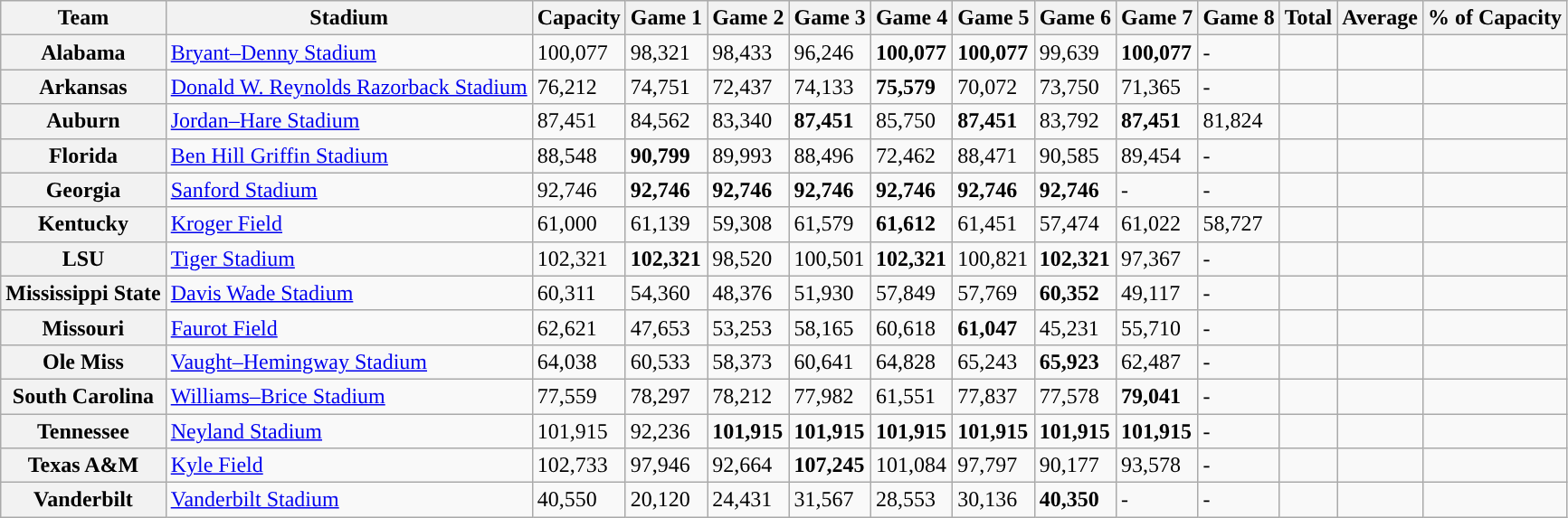<table class="wikitable sortable">
<tr>
<th>Team</th>
<th>Stadium</th>
<th>Capacity</th>
<th>Game 1</th>
<th>Game 2</th>
<th>Game 3</th>
<th>Game 4</th>
<th>Game 5</th>
<th>Game 6</th>
<th>Game 7</th>
<th>Game 8</th>
<th>Total</th>
<th>Average</th>
<th>% of Capacity</th>
</tr>
<tr>
<th>Alabama</th>
<td><a href='#'>Bryant–Denny Stadium</a></td>
<td>100,077</td>
<td>98,321</td>
<td>98,433</td>
<td>96,246</td>
<td><strong>100,077</strong></td>
<td><strong>100,077</strong></td>
<td>99,639</td>
<td><strong>100,077</strong></td>
<td>-</td>
<td></td>
<td></td>
<td></td>
</tr>
<tr>
<th>Arkansas</th>
<td><a href='#'>Donald W. Reynolds Razorback Stadium</a></td>
<td>76,212</td>
<td>74,751</td>
<td>72,437</td>
<td>74,133</td>
<td><strong>75,579</strong></td>
<td>70,072</td>
<td>73,750</td>
<td>71,365</td>
<td>-</td>
<td></td>
<td></td>
<td></td>
</tr>
<tr>
<th>Auburn</th>
<td><a href='#'>Jordan–Hare Stadium</a></td>
<td>87,451</td>
<td>84,562</td>
<td>83,340</td>
<td><strong>87,451</strong></td>
<td>85,750</td>
<td><strong>87,451</strong></td>
<td>83,792</td>
<td><strong>87,451</strong></td>
<td>81,824</td>
<td></td>
<td></td>
<td></td>
</tr>
<tr>
<th>Florida</th>
<td><a href='#'>Ben Hill Griffin Stadium</a></td>
<td>88,548</td>
<td><strong>90,799</strong></td>
<td>89,993</td>
<td>88,496</td>
<td>72,462</td>
<td>88,471</td>
<td>90,585</td>
<td>89,454</td>
<td>-</td>
<td></td>
<td></td>
<td></td>
</tr>
<tr>
<th>Georgia</th>
<td><a href='#'>Sanford Stadium</a></td>
<td>92,746</td>
<td><strong>92,746</strong></td>
<td><strong>92,746</strong></td>
<td><strong>92,746</strong></td>
<td><strong>92,746</strong></td>
<td><strong>92,746</strong></td>
<td><strong>92,746</strong></td>
<td>-</td>
<td>-</td>
<td></td>
<td></td>
<td></td>
</tr>
<tr>
<th>Kentucky</th>
<td><a href='#'>Kroger Field</a></td>
<td>61,000</td>
<td>61,139</td>
<td>59,308</td>
<td>61,579</td>
<td><strong>61,612</strong></td>
<td>61,451</td>
<td>57,474</td>
<td>61,022</td>
<td>58,727</td>
<td></td>
<td></td>
<td></td>
</tr>
<tr>
<th>LSU</th>
<td><a href='#'>Tiger Stadium</a></td>
<td>102,321</td>
<td><strong>102,321</strong></td>
<td>98,520</td>
<td>100,501</td>
<td><strong>102,321</strong></td>
<td>100,821</td>
<td><strong>102,321</strong></td>
<td>97,367</td>
<td>-</td>
<td></td>
<td></td>
<td></td>
</tr>
<tr>
<th>Mississippi State</th>
<td><a href='#'>Davis Wade Stadium</a></td>
<td>60,311</td>
<td>54,360</td>
<td>48,376</td>
<td>51,930</td>
<td>57,849</td>
<td>57,769</td>
<td><strong>60,352</strong></td>
<td>49,117</td>
<td>-</td>
<td></td>
<td></td>
<td></td>
</tr>
<tr>
<th>Missouri</th>
<td><a href='#'>Faurot Field</a></td>
<td>62,621</td>
<td>47,653</td>
<td>53,253</td>
<td>58,165</td>
<td>60,618</td>
<td><strong>61,047</strong></td>
<td>45,231</td>
<td>55,710</td>
<td>-</td>
<td></td>
<td></td>
<td></td>
</tr>
<tr>
<th>Ole Miss</th>
<td><a href='#'>Vaught–Hemingway Stadium</a></td>
<td>64,038</td>
<td>60,533</td>
<td>58,373</td>
<td>60,641</td>
<td>64,828</td>
<td>65,243</td>
<td><strong>65,923</strong></td>
<td>62,487</td>
<td>-</td>
<td></td>
<td></td>
<td></td>
</tr>
<tr>
<th>South Carolina</th>
<td><a href='#'>Williams–Brice Stadium</a></td>
<td>77,559</td>
<td>78,297</td>
<td>78,212</td>
<td>77,982</td>
<td>61,551</td>
<td>77,837</td>
<td>77,578</td>
<td><strong>79,041</strong></td>
<td>-</td>
<td></td>
<td></td>
<td></td>
</tr>
<tr>
<th>Tennessee</th>
<td><a href='#'>Neyland Stadium</a></td>
<td>101,915</td>
<td>92,236</td>
<td><strong>101,915</strong></td>
<td><strong>101,915</strong></td>
<td><strong>101,915</strong></td>
<td><strong>101,915</strong></td>
<td><strong>101,915</strong></td>
<td><strong>101,915</strong></td>
<td>-</td>
<td></td>
<td></td>
<td></td>
</tr>
<tr>
<th>Texas A&M</th>
<td><a href='#'>Kyle Field</a></td>
<td>102,733</td>
<td>97,946</td>
<td>92,664</td>
<td><strong>107,245</strong></td>
<td>101,084</td>
<td>97,797</td>
<td>90,177</td>
<td>93,578</td>
<td>-</td>
<td></td>
<td></td>
<td></td>
</tr>
<tr>
<th>Vanderbilt</th>
<td><a href='#'>Vanderbilt Stadium</a></td>
<td>40,550</td>
<td>20,120</td>
<td>24,431</td>
<td>31,567</td>
<td>28,553</td>
<td>30,136</td>
<td><strong>40,350</strong></td>
<td>-</td>
<td>-</td>
<td></td>
<td></td>
<td></td>
</tr>
</table>
